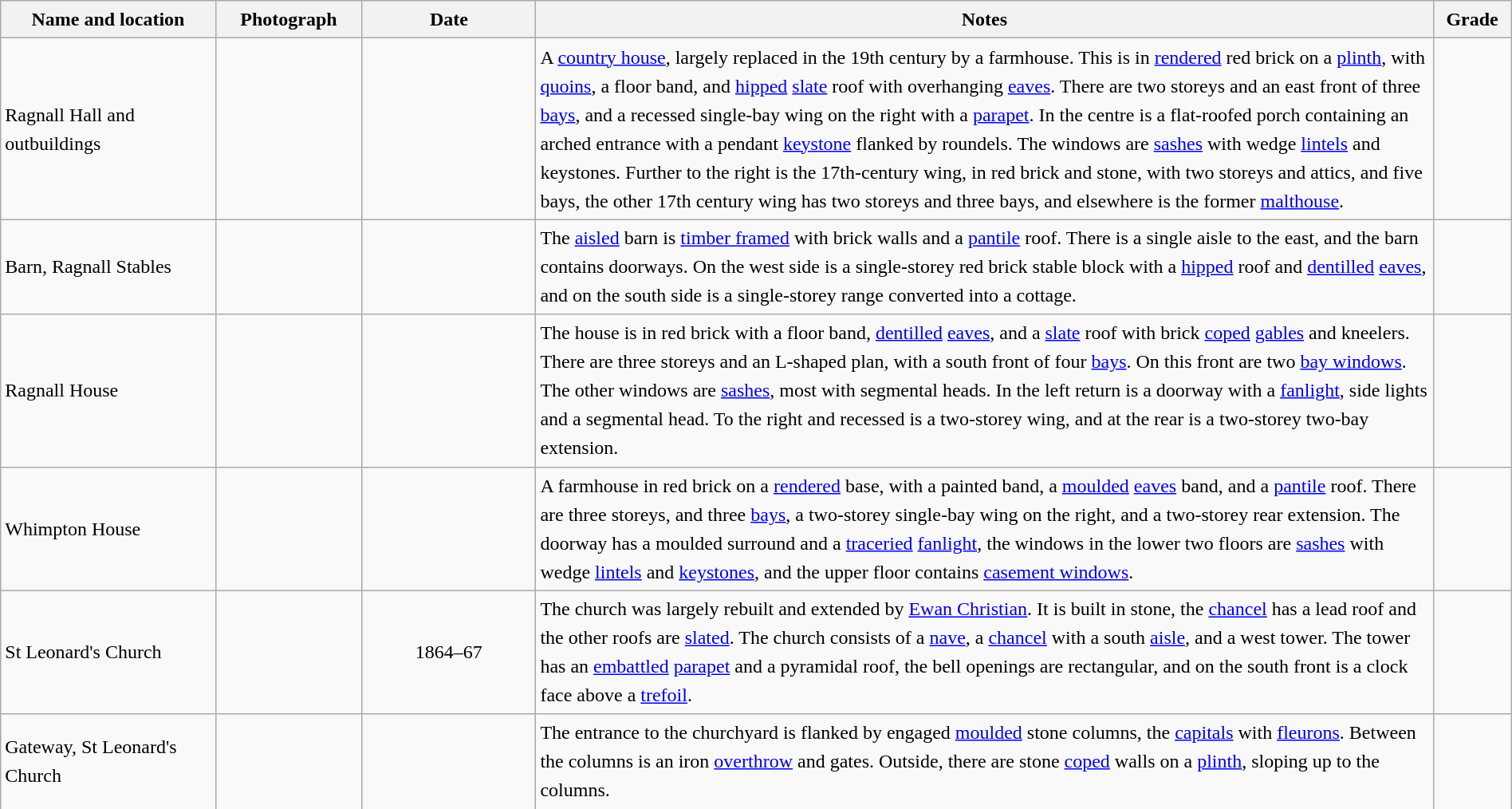<table class="wikitable sortable plainrowheaders" style="width:100%; border:0px; text-align:left; line-height:150%">
<tr>
<th scope="col"  style="width:150px">Name and location</th>
<th scope="col"  style="width:100px" class="unsortable">Photograph</th>
<th scope="col"  style="width:120px">Date</th>
<th scope="col"  style="width:650px" class="unsortable">Notes</th>
<th scope="col"  style="width:50px">Grade</th>
</tr>
<tr>
<td>Ragnall Hall and outbuildings<br><small></small></td>
<td></td>
<td align="center"></td>
<td>A <a href='#'>country house</a>, largely replaced in the 19th century by a farmhouse.  This is in <a href='#'>rendered</a> red brick on a <a href='#'>plinth</a>, with <a href='#'>quoins</a>, a floor band, and <a href='#'>hipped</a> <a href='#'>slate</a> roof with overhanging <a href='#'>eaves</a>.  There are two storeys and an east front of three <a href='#'>bays</a>, and a recessed single-bay wing on the right with a <a href='#'>parapet</a>.  In the centre is a flat-roofed porch containing an arched entrance with a pendant <a href='#'>keystone</a> flanked by roundels.  The windows are <a href='#'>sashes</a> with wedge <a href='#'>lintels</a> and keystones.  Further to the right is the 17th-century wing, in red brick and stone, with two storeys and attics, and five bays, the other 17th century wing has two storeys and three bays, and elsewhere is the former <a href='#'>malthouse</a>.</td>
<td align="center" ></td>
</tr>
<tr>
<td>Barn, Ragnall Stables<br><small></small></td>
<td></td>
<td align="center"></td>
<td>The <a href='#'>aisled</a> barn is <a href='#'>timber framed</a> with brick walls and a <a href='#'>pantile</a> roof.  There is a single aisle to the east, and the barn contains doorways.  On the west side is a single-storey red brick stable block with a <a href='#'>hipped</a> roof and <a href='#'>dentilled</a> <a href='#'>eaves</a>, and on the south side is a single-storey range converted into a cottage.</td>
<td align="center" ></td>
</tr>
<tr>
<td>Ragnall House<br><small></small></td>
<td></td>
<td align="center"></td>
<td>The house is in red brick with a floor band, <a href='#'>dentilled</a> <a href='#'>eaves</a>, and a <a href='#'>slate</a> roof with brick <a href='#'>coped</a> <a href='#'>gables</a> and kneelers.  There are three storeys and an L-shaped plan, with a south front of four <a href='#'>bays</a>.  On this front are two <a href='#'>bay windows</a>.  The other windows are <a href='#'>sashes</a>, most with segmental heads.  In the left return is a doorway with a <a href='#'>fanlight</a>, side lights and a segmental head.  To the right and recessed is a two-storey wing, and at the rear is a two-storey two-bay extension.</td>
<td align="center" ></td>
</tr>
<tr>
<td>Whimpton House<br><small></small></td>
<td></td>
<td align="center"></td>
<td>A farmhouse in red brick on a <a href='#'>rendered</a> base, with a painted band, a <a href='#'>moulded</a> <a href='#'>eaves</a> band, and a <a href='#'>pantile</a> roof.  There are three storeys, and three <a href='#'>bays</a>, a two-storey single-bay wing on the right, and a two-storey rear extension.  The doorway has a moulded surround and a <a href='#'>traceried</a> <a href='#'>fanlight</a>, the windows in the lower two floors are <a href='#'>sashes</a> with wedge <a href='#'>lintels</a> and <a href='#'>keystones</a>, and the upper floor contains <a href='#'>casement windows</a>.</td>
<td align="center" ></td>
</tr>
<tr>
<td>St Leonard's Church<br><small></small></td>
<td></td>
<td align="center">1864–67</td>
<td>The church was largely rebuilt and extended by <a href='#'>Ewan Christian</a>.  It is built in stone, the <a href='#'>chancel</a> has a lead roof and the other roofs are <a href='#'>slated</a>.  The church consists of a <a href='#'>nave</a>, a <a href='#'>chancel</a> with a south <a href='#'>aisle</a>, and a west tower.  The tower has an <a href='#'>embattled</a> <a href='#'>parapet</a> and a pyramidal roof, the bell openings are rectangular, and on the south front is a clock face above a <a href='#'>trefoil</a>.</td>
<td align="center" ></td>
</tr>
<tr>
<td>Gateway, St Leonard's Church<br><small></small></td>
<td></td>
<td align="center"></td>
<td>The entrance to the churchyard is flanked by engaged <a href='#'>moulded</a> stone columns, the <a href='#'>capitals</a> with <a href='#'>fleurons</a>.  Between the columns is an iron <a href='#'>overthrow</a> and gates.  Outside, there are stone <a href='#'>coped</a> walls on a <a href='#'>plinth</a>, sloping up to the columns.</td>
<td align="center" ></td>
</tr>
<tr>
</tr>
</table>
